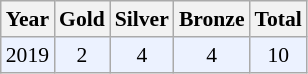<table class="sortable wikitable" style="font-size: 90%;">
<tr>
<th>Year</th>
<th>Gold</th>
<th>Silver</th>
<th>Bronze</th>
<th>Total</th>
</tr>
<tr style="background:#ECF2FF">
<td align="center">2019</td>
<td align="center">2</td>
<td align="center">4</td>
<td align="center">4</td>
<td align="center">10</td>
</tr>
</table>
